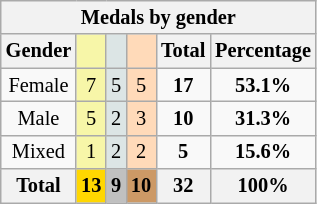<table class=wikitable style=font-size:85%;float:center;text-align:center>
<tr>
<th colspan=6>Medals by gender</th>
</tr>
<tr>
<th>Gender</th>
<td bgcolor=F7F6A8></td>
<td bgcolor=DCE5E5></td>
<td bgcolor=FFDAB9></td>
<th>Total</th>
<th>Percentage</th>
</tr>
<tr>
<td>Female</td>
<td bgcolor=F7F6A8>7</td>
<td bgcolor=DCE5E5>5</td>
<td bgcolor=FFDAB9>5</td>
<td><strong>17</strong></td>
<td><strong>53.1%</strong></td>
</tr>
<tr>
<td>Male</td>
<td bgcolor=F7F6A8>5</td>
<td bgcolor=DCE5E5>2</td>
<td bgcolor=FFDAB9>3</td>
<td><strong>10</strong></td>
<td><strong>31.3%</strong></td>
</tr>
<tr>
<td>Mixed</td>
<td bgcolor=F7F6A8>1</td>
<td bgcolor=DCE5E5>2</td>
<td bgcolor=FFDAB9>2</td>
<td><strong>5</strong></td>
<td><strong>15.6%</strong></td>
</tr>
<tr>
<th>Total</th>
<th style=background:gold>13</th>
<th style=background:silver>9</th>
<th style=background:#c96>10</th>
<th>32</th>
<th>100%</th>
</tr>
</table>
